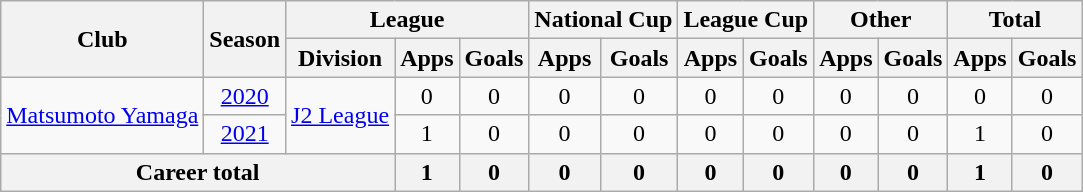<table class="wikitable" style="text-align: center">
<tr>
<th rowspan="2">Club</th>
<th rowspan="2">Season</th>
<th colspan="3">League</th>
<th colspan="2">National Cup</th>
<th colspan="2">League Cup</th>
<th colspan="2">Other</th>
<th colspan="2">Total</th>
</tr>
<tr>
<th>Division</th>
<th>Apps</th>
<th>Goals</th>
<th>Apps</th>
<th>Goals</th>
<th>Apps</th>
<th>Goals</th>
<th>Apps</th>
<th>Goals</th>
<th>Apps</th>
<th>Goals</th>
</tr>
<tr>
<td rowspan="2"><a href='#'>Matsumoto Yamaga</a></td>
<td><a href='#'>2020</a></td>
<td rowspan="2"><a href='#'>J2 League</a></td>
<td>0</td>
<td>0</td>
<td>0</td>
<td>0</td>
<td>0</td>
<td>0</td>
<td>0</td>
<td>0</td>
<td>0</td>
<td>0</td>
</tr>
<tr>
<td><a href='#'>2021</a></td>
<td>1</td>
<td>0</td>
<td>0</td>
<td>0</td>
<td>0</td>
<td>0</td>
<td>0</td>
<td>0</td>
<td>1</td>
<td>0</td>
</tr>
<tr>
<th colspan=3>Career total</th>
<th>1</th>
<th>0</th>
<th>0</th>
<th>0</th>
<th>0</th>
<th>0</th>
<th>0</th>
<th>0</th>
<th>1</th>
<th>0</th>
</tr>
</table>
